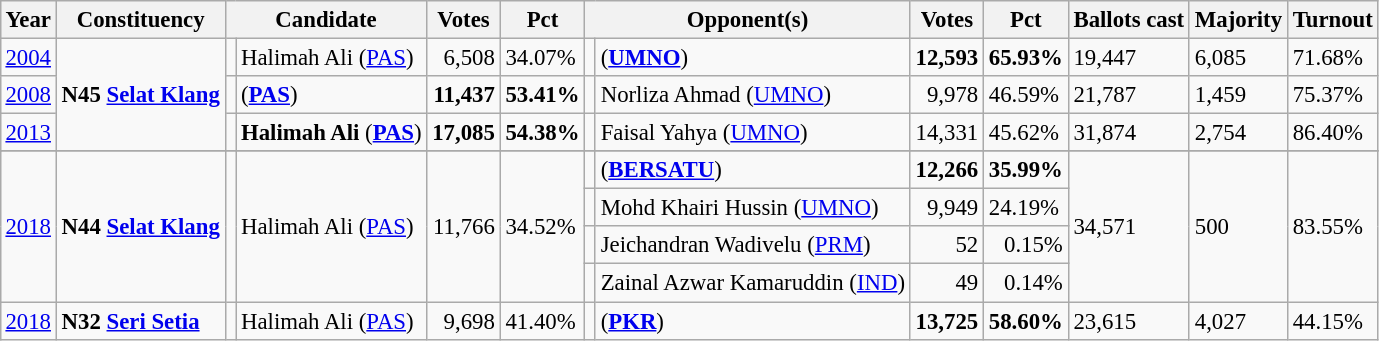<table class="wikitable" style="margin:0.5em ; font-size:95%">
<tr>
<th>Year</th>
<th>Constituency</th>
<th colspan=2>Candidate</th>
<th>Votes</th>
<th>Pct</th>
<th colspan=2>Opponent(s)</th>
<th>Votes</th>
<th>Pct</th>
<th>Ballots cast</th>
<th>Majority</th>
<th>Turnout</th>
</tr>
<tr>
<td><a href='#'>2004</a></td>
<td rowspan=3><strong>N45 <a href='#'>Selat Klang</a></strong></td>
<td></td>
<td>Halimah Ali (<a href='#'>PAS</a>)</td>
<td align="right">6,508</td>
<td>34.07%</td>
<td></td>
<td> (<a href='#'><strong>UMNO</strong></a>)</td>
<td align="right"><strong>12,593</strong></td>
<td><strong>65.93%</strong></td>
<td>19,447</td>
<td>6,085</td>
<td>71.68%</td>
</tr>
<tr>
<td><a href='#'>2008</a></td>
<td></td>
<td> (<a href='#'><strong>PAS</strong></a>)</td>
<td align="right"><strong>11,437</strong></td>
<td><strong>53.41%</strong></td>
<td></td>
<td>Norliza Ahmad (<a href='#'>UMNO</a>)</td>
<td align="right">9,978</td>
<td>46.59%</td>
<td>21,787</td>
<td>1,459</td>
<td>75.37%</td>
</tr>
<tr>
<td><a href='#'>2013</a></td>
<td></td>
<td><strong>Halimah Ali</strong> (<a href='#'><strong>PAS</strong></a>)</td>
<td align="right"><strong>17,085</strong></td>
<td><strong>54.38%</strong></td>
<td></td>
<td>Faisal Yahya (<a href='#'>UMNO</a>)</td>
<td align="right">14,331</td>
<td>45.62%</td>
<td>31,874</td>
<td>2,754</td>
<td>86.40%</td>
</tr>
<tr>
</tr>
<tr>
<td rowspan=4><a href='#'>2018</a></td>
<td rowspan=4><strong>N44 <a href='#'>Selat Klang</a></strong></td>
<td rowspan=4 ></td>
<td rowspan=4>Halimah Ali (<a href='#'>PAS</a>)</td>
<td rowspan=4 align="right">11,766</td>
<td rowspan=4>34.52%</td>
<td></td>
<td> (<a href='#'><strong>BERSATU</strong></a>)</td>
<td align="right"><strong>12,266</strong></td>
<td><strong>35.99%</strong></td>
<td rowspan=4>34,571</td>
<td rowspan=4>500</td>
<td rowspan=4>83.55%</td>
</tr>
<tr>
<td></td>
<td>Mohd Khairi Hussin (<a href='#'>UMNO</a>)</td>
<td align="right">9,949</td>
<td>24.19%</td>
</tr>
<tr>
<td bgcolor=></td>
<td>Jeichandran Wadivelu (<a href='#'>PRM</a>)</td>
<td align="right">52</td>
<td align="right">0.15%</td>
</tr>
<tr>
<td></td>
<td>Zainal Azwar Kamaruddin (<a href='#'>IND</a>)</td>
<td align="right">49</td>
<td align="right">0.14%</td>
</tr>
<tr>
<td><a href='#'>2018</a></td>
<td><strong>N32 <a href='#'>Seri Setia</a></strong></td>
<td></td>
<td>Halimah Ali (<a href='#'>PAS</a>)</td>
<td align="right">9,698</td>
<td>41.40%</td>
<td></td>
<td> (<a href='#'><strong>PKR</strong></a>)</td>
<td align="right"><strong>13,725</strong></td>
<td><strong>58.60%</strong></td>
<td>23,615</td>
<td>4,027</td>
<td>44.15%</td>
</tr>
</table>
